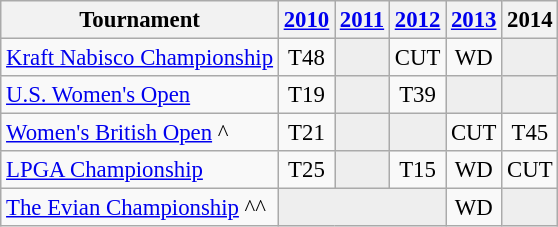<table class="wikitable" style="font-size:95%;text-align:center;">
<tr>
<th>Tournament</th>
<th><a href='#'>2010</a></th>
<th><a href='#'>2011</a></th>
<th><a href='#'>2012</a></th>
<th><a href='#'>2013</a></th>
<th>2014</th>
</tr>
<tr>
<td align=left><a href='#'>Kraft Nabisco Championship</a></td>
<td>T48</td>
<td style="background:#eeeeee;"></td>
<td>CUT</td>
<td>WD</td>
<td style="background:#eeeeee;"></td>
</tr>
<tr>
<td align=left><a href='#'>U.S. Women's Open</a></td>
<td>T19</td>
<td style="background:#eeeeee;"></td>
<td>T39</td>
<td style="background:#eeeeee;"></td>
<td style="background:#eeeeee;"></td>
</tr>
<tr>
<td align=left><a href='#'>Women's British Open</a> ^</td>
<td>T21</td>
<td style="background:#eeeeee;"></td>
<td style="background:#eeeeee;"></td>
<td>CUT</td>
<td>T45</td>
</tr>
<tr>
<td align=left><a href='#'>LPGA Championship</a></td>
<td>T25</td>
<td style="background:#eeeeee;"></td>
<td>T15</td>
<td>WD</td>
<td>CUT</td>
</tr>
<tr>
<td align=left><a href='#'>The Evian Championship</a> ^^</td>
<td style="background:#eeeeee;" colspan=3></td>
<td>WD</td>
<td style="background:#eeeeee;"></td>
</tr>
</table>
